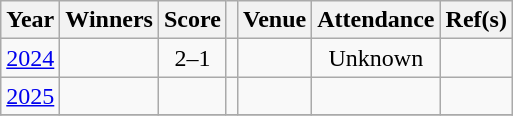<table class="wikitable sortable plainrowheaders">
<tr>
<th scope="col">Year</th>
<th scope="col">Winners</th>
<th scope="col">Score</th>
<th scope="col"></th>
<th scope="col">Venue</th>
<th scope="col">Attendance</th>
<th scope="col" class="unsortable">Ref(s)</th>
</tr>
<tr>
<td style="text-align:center"><a href='#'>2024</a></td>
<td></td>
<td align=center>2–1</td>
<td></td>
<td></td>
<td align=center>Unknown</td>
<td align=center></td>
</tr>
<tr>
<td style="text-align:center"><a href='#'>2025</a></td>
<td></td>
<td></td>
<td></td>
<td></td>
<td></td>
<td></td>
</tr>
<tr>
</tr>
</table>
